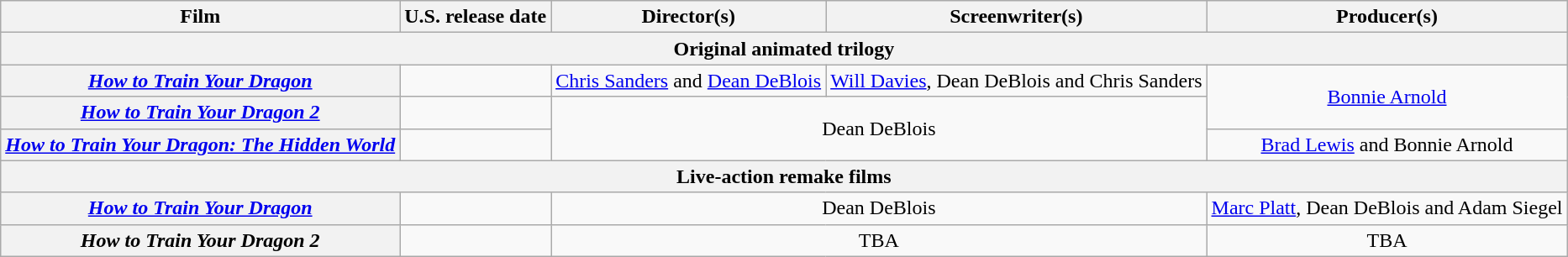<table class="wikitable plainrowheaders" style="text-align:center">
<tr>
<th scope="col">Film</th>
<th scope="col">U.S. release date</th>
<th scope="col">Director(s)</th>
<th scope="col">Screenwriter(s)</th>
<th scope="col">Producer(s)</th>
</tr>
<tr>
<th colspan="5">Original animated trilogy</th>
</tr>
<tr>
<th scope="row"><em><a href='#'>How to Train Your Dragon</a></em></th>
<td style="text-align:left"></td>
<td><a href='#'>Chris Sanders</a> and <a href='#'>Dean DeBlois</a></td>
<td><a href='#'>Will Davies</a>, Dean DeBlois and Chris Sanders</td>
<td rowspan="2"><a href='#'>Bonnie Arnold</a></td>
</tr>
<tr>
<th scope="row"><em><a href='#'>How to Train Your Dragon 2</a></em></th>
<td style="text-align:left"></td>
<td colspan="2" rowspan="2">Dean DeBlois</td>
</tr>
<tr>
<th scope="row"><em><a href='#'>How to Train Your Dragon: The Hidden World</a></em></th>
<td style="text-align:left"></td>
<td><a href='#'>Brad Lewis</a> and Bonnie Arnold</td>
</tr>
<tr>
<th colspan="5">Live-action remake films</th>
</tr>
<tr>
<th scope="row"><em><a href='#'>How to Train Your Dragon</a></em></th>
<td style="text-align:left"></td>
<td colspan="2">Dean DeBlois</td>
<td><a href='#'>Marc Platt</a>, Dean DeBlois and Adam Siegel</td>
</tr>
<tr>
<th scope="row"><em>How to Train Your Dragon 2</em></th>
<td style="text-align:left"></td>
<td colspan="2">TBA</td>
<td>TBA</td>
</tr>
</table>
